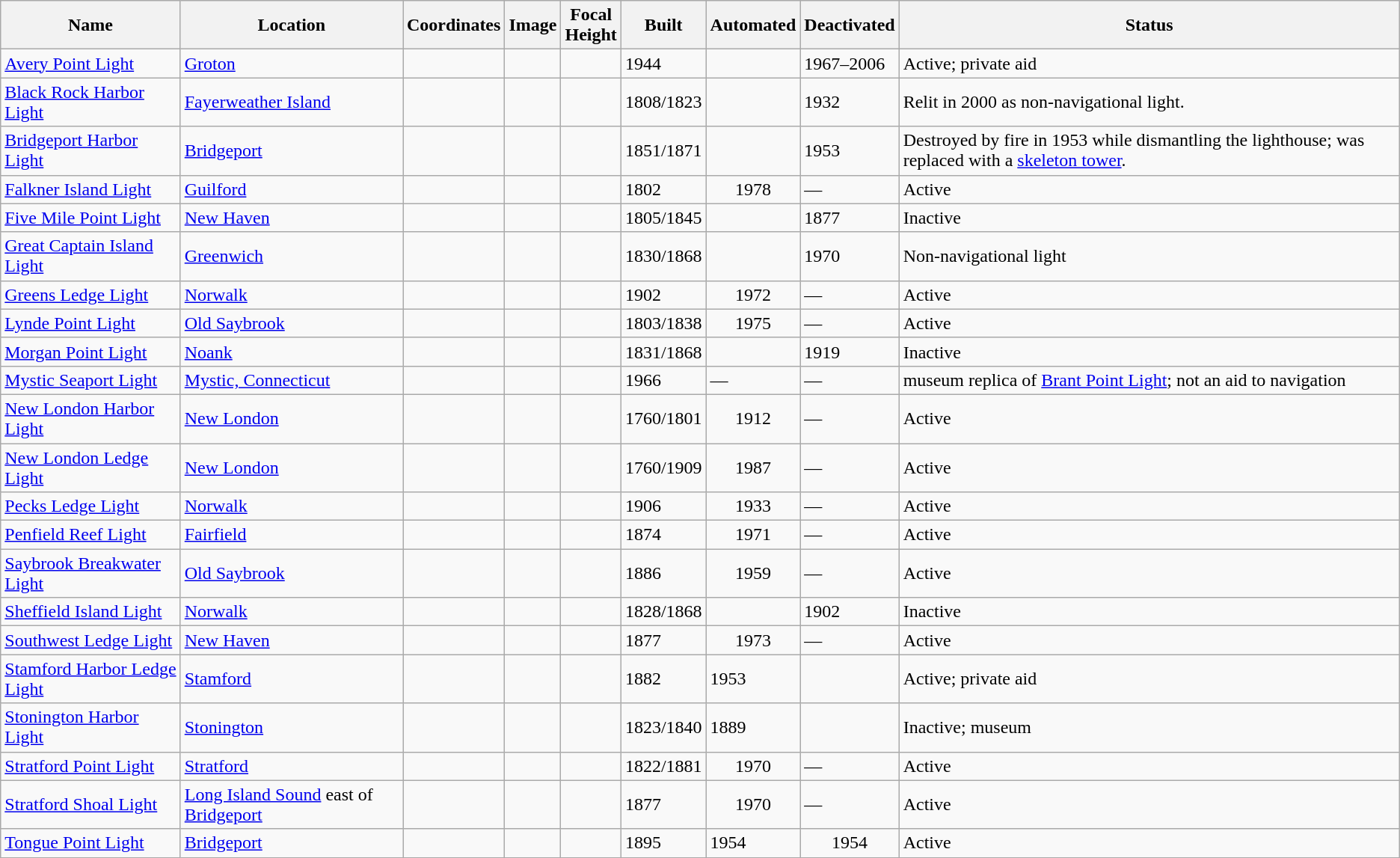<table class="wikitable sortable">
<tr>
<th>Name</th>
<th>Location</th>
<th class="unsortable">Coordinates</th>
<th class="unsortable">Image</th>
<th>Focal<br>Height</th>
<th>Built</th>
<th>Automated</th>
<th>Deactivated</th>
<th>Status</th>
</tr>
<tr>
<td><a href='#'>Avery Point Light</a></td>
<td><a href='#'>Groton</a></td>
<td></td>
<td></td>
<td></td>
<td>1944</td>
<td></td>
<td>1967–2006</td>
<td>Active; private aid</td>
</tr>
<tr>
<td><a href='#'>Black Rock Harbor Light</a></td>
<td><a href='#'>Fayerweather Island</a></td>
<td></td>
<td></td>
<td></td>
<td>1808/1823</td>
<td></td>
<td>1932</td>
<td>Relit in 2000 as non-navigational light.</td>
</tr>
<tr>
<td><a href='#'>Bridgeport Harbor Light</a></td>
<td><a href='#'>Bridgeport</a></td>
<td></td>
<td></td>
<td></td>
<td>1851/1871</td>
<td></td>
<td>1953</td>
<td>Destroyed by fire in 1953 while dismantling the lighthouse; was replaced with a <a href='#'>skeleton tower</a>.</td>
</tr>
<tr>
<td><a href='#'>Falkner Island Light</a></td>
<td><a href='#'>Guilford</a></td>
<td></td>
<td></td>
<td></td>
<td>1802</td>
<td style="text-align: center;">1978</td>
<td>—</td>
<td>Active</td>
</tr>
<tr>
<td><a href='#'>Five Mile Point Light</a></td>
<td><a href='#'>New Haven</a></td>
<td></td>
<td></td>
<td></td>
<td>1805/1845</td>
<td></td>
<td>1877</td>
<td>Inactive</td>
</tr>
<tr>
<td><a href='#'>Great Captain Island Light</a></td>
<td><a href='#'>Greenwich</a></td>
<td></td>
<td></td>
<td></td>
<td>1830/1868</td>
<td></td>
<td>1970</td>
<td>Non-navigational light</td>
</tr>
<tr>
<td><a href='#'>Greens Ledge Light</a></td>
<td><a href='#'>Norwalk</a></td>
<td></td>
<td></td>
<td></td>
<td>1902</td>
<td style="text-align: center;">1972</td>
<td>—</td>
<td>Active</td>
</tr>
<tr>
<td><a href='#'>Lynde Point Light</a></td>
<td><a href='#'>Old Saybrook</a></td>
<td></td>
<td></td>
<td></td>
<td>1803/1838</td>
<td style="text-align: center;">1975</td>
<td>—</td>
<td>Active</td>
</tr>
<tr>
<td><a href='#'>Morgan Point Light</a></td>
<td><a href='#'>Noank</a></td>
<td></td>
<td></td>
<td></td>
<td>1831/1868</td>
<td></td>
<td>1919</td>
<td>Inactive</td>
</tr>
<tr>
<td><a href='#'>Mystic Seaport Light</a></td>
<td><a href='#'>Mystic, Connecticut</a></td>
<td></td>
<td></td>
<td></td>
<td>1966</td>
<td>—</td>
<td>—</td>
<td>museum replica of <a href='#'>Brant Point Light</a>; not an aid to navigation</td>
</tr>
<tr>
<td><a href='#'>New London Harbor Light</a></td>
<td><a href='#'>New London</a></td>
<td></td>
<td></td>
<td></td>
<td>1760/1801</td>
<td style="text-align: center;">1912</td>
<td>—</td>
<td>Active</td>
</tr>
<tr>
<td><a href='#'>New London Ledge Light</a></td>
<td><a href='#'>New London</a></td>
<td></td>
<td></td>
<td></td>
<td>1760/1909</td>
<td style="text-align: center;">1987</td>
<td>—</td>
<td>Active</td>
</tr>
<tr>
<td><a href='#'>Pecks Ledge Light</a></td>
<td><a href='#'>Norwalk</a></td>
<td></td>
<td></td>
<td></td>
<td>1906</td>
<td style="text-align: center;">1933</td>
<td>—</td>
<td>Active</td>
</tr>
<tr>
<td><a href='#'>Penfield Reef Light</a></td>
<td><a href='#'>Fairfield</a></td>
<td></td>
<td></td>
<td></td>
<td>1874</td>
<td style="text-align: center;">1971</td>
<td>—</td>
<td>Active</td>
</tr>
<tr>
<td><a href='#'>Saybrook Breakwater Light</a></td>
<td><a href='#'>Old Saybrook</a></td>
<td></td>
<td></td>
<td></td>
<td>1886</td>
<td style="text-align: center;">1959</td>
<td>—</td>
<td>Active</td>
</tr>
<tr>
<td><a href='#'>Sheffield Island Light</a></td>
<td><a href='#'>Norwalk</a></td>
<td></td>
<td></td>
<td></td>
<td>1828/1868</td>
<td></td>
<td>1902</td>
<td>Inactive</td>
</tr>
<tr>
<td><a href='#'>Southwest Ledge Light</a></td>
<td><a href='#'>New Haven</a></td>
<td></td>
<td></td>
<td></td>
<td>1877</td>
<td style="text-align: center;">1973</td>
<td>—</td>
<td>Active</td>
</tr>
<tr>
<td><a href='#'>Stamford Harbor Ledge Light</a></td>
<td><a href='#'>Stamford</a></td>
<td></td>
<td></td>
<td></td>
<td>1882</td>
<td>1953</td>
<td></td>
<td>Active; private aid</td>
</tr>
<tr>
<td><a href='#'>Stonington Harbor Light</a></td>
<td><a href='#'>Stonington</a></td>
<td></td>
<td></td>
<td></td>
<td>1823/1840</td>
<td>1889</td>
<td></td>
<td>Inactive; museum</td>
</tr>
<tr>
<td><a href='#'>Stratford Point Light</a></td>
<td><a href='#'>Stratford</a></td>
<td></td>
<td></td>
<td></td>
<td>1822/1881</td>
<td style="text-align: center;">1970</td>
<td>—</td>
<td>Active</td>
</tr>
<tr>
<td><a href='#'>Stratford Shoal Light</a></td>
<td><a href='#'>Long Island Sound</a> east of <a href='#'>Bridgeport</a></td>
<td></td>
<td></td>
<td></td>
<td>1877</td>
<td style="text-align: center;">1970</td>
<td>—</td>
<td>Active</td>
</tr>
<tr>
<td><a href='#'>Tongue Point Light</a></td>
<td><a href='#'>Bridgeport</a></td>
<td></td>
<td></td>
<td></td>
<td>1895</td>
<td>1954</td>
<td style="text-align: center;">1954</td>
<td>Active</td>
</tr>
</table>
